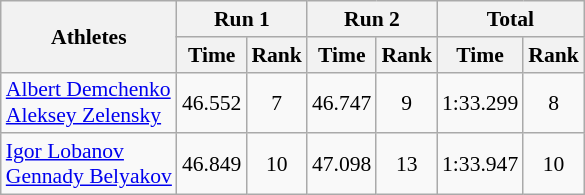<table class="wikitable" border="1" style="font-size:90%">
<tr>
<th rowspan="2">Athletes</th>
<th colspan="2">Run 1</th>
<th colspan="2">Run 2</th>
<th colspan="2">Total</th>
</tr>
<tr>
<th>Time</th>
<th>Rank</th>
<th>Time</th>
<th>Rank</th>
<th>Time</th>
<th>Rank</th>
</tr>
<tr>
<td> <a href='#'>Albert Demchenko</a><br> <a href='#'>Aleksey Zelensky</a></td>
<td align="center">46.552</td>
<td align="center">7</td>
<td align="center">46.747</td>
<td align="center">9</td>
<td align="center">1:33.299</td>
<td align="center">8</td>
</tr>
<tr>
<td> <a href='#'>Igor Lobanov</a><br> <a href='#'>Gennady Belyakov</a></td>
<td align="center">46.849</td>
<td align="center">10</td>
<td align="center">47.098</td>
<td align="center">13</td>
<td align="center">1:33.947</td>
<td align="center">10</td>
</tr>
</table>
